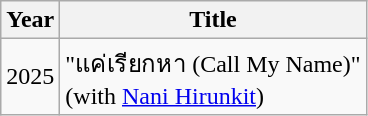<table class="wikitable sortable">
<tr>
<th scope="col">Year</th>
<th scope="col">Title</th>
</tr>
<tr>
<td>2025</td>
<td>"แค่เรียกหา (Call My Name)"<br><span>(with <a href='#'>Nani Hirunkit</a>)</span></td>
</tr>
</table>
